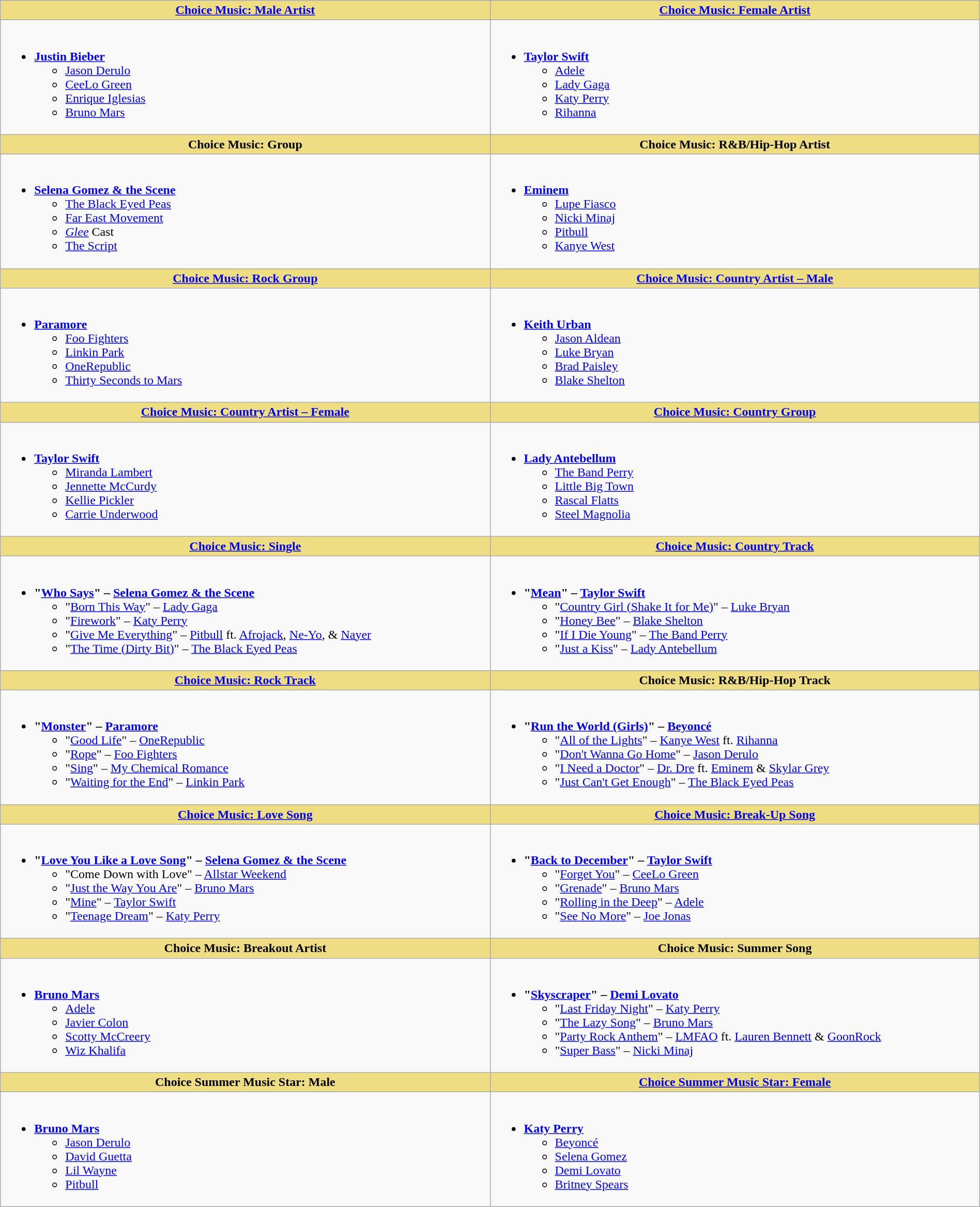<table class="wikitable" style="width:100%">
<tr>
<th style="background:#EEDD82; width:50%"><a href='#'>Choice Music: Male Artist</a></th>
<th style="background:#EEDD82; width:50%"><a href='#'>Choice Music: Female Artist</a></th>
</tr>
<tr>
<td valign="top"><br><ul><li><strong><a href='#'>Justin Bieber</a></strong><ul><li><a href='#'>Jason Derulo</a></li><li><a href='#'>CeeLo Green</a></li><li><a href='#'>Enrique Iglesias</a></li><li><a href='#'>Bruno Mars</a></li></ul></li></ul></td>
<td valign="top"><br><ul><li><strong><a href='#'>Taylor Swift</a></strong><ul><li><a href='#'>Adele</a></li><li><a href='#'>Lady Gaga</a></li><li><a href='#'>Katy Perry</a></li><li><a href='#'>Rihanna</a></li></ul></li></ul></td>
</tr>
<tr>
<th style="background:#EEDD82; width:50%">Choice Music: Group</th>
<th style="background:#EEDD82; width:50%">Choice Music: R&B/Hip-Hop Artist</th>
</tr>
<tr>
<td valign="top"><br><ul><li><strong><a href='#'>Selena Gomez & the Scene</a></strong><ul><li><a href='#'>The Black Eyed Peas</a></li><li><a href='#'>Far East Movement</a></li><li><em><a href='#'>Glee</a></em> Cast</li><li><a href='#'>The Script</a></li></ul></li></ul></td>
<td valign="top"><br><ul><li><strong><a href='#'>Eminem</a></strong><ul><li><a href='#'>Lupe Fiasco</a></li><li><a href='#'>Nicki Minaj</a></li><li><a href='#'>Pitbull</a></li><li><a href='#'>Kanye West</a></li></ul></li></ul></td>
</tr>
<tr>
<th style="background:#EEDD82; width:50%"><a href='#'>Choice Music: Rock Group</a></th>
<th style="background:#EEDD82; width:50%"><a href='#'>Choice Music: Country Artist – Male</a></th>
</tr>
<tr>
<td valign="top"><br><ul><li><strong><a href='#'>Paramore</a></strong><ul><li><a href='#'>Foo Fighters</a></li><li><a href='#'>Linkin Park</a></li><li><a href='#'>OneRepublic</a></li><li><a href='#'>Thirty Seconds to Mars</a></li></ul></li></ul></td>
<td valign="top"><br><ul><li><strong><a href='#'>Keith Urban</a></strong><ul><li><a href='#'>Jason Aldean</a></li><li><a href='#'>Luke Bryan</a></li><li><a href='#'>Brad Paisley</a></li><li><a href='#'>Blake Shelton</a></li></ul></li></ul></td>
</tr>
<tr>
<th style="background:#EEDD82; width:50%"><a href='#'>Choice Music: Country Artist – Female</a></th>
<th style="background:#EEDD82; width:50%"><a href='#'>Choice Music: Country Group</a></th>
</tr>
<tr>
<td valign="top"><br><ul><li><strong><a href='#'>Taylor Swift</a></strong><ul><li><a href='#'>Miranda Lambert</a></li><li><a href='#'>Jennette McCurdy</a></li><li><a href='#'>Kellie Pickler</a></li><li><a href='#'>Carrie Underwood</a></li></ul></li></ul></td>
<td valign="top"><br><ul><li><strong><a href='#'>Lady Antebellum</a></strong><ul><li><a href='#'>The Band Perry</a></li><li><a href='#'>Little Big Town</a></li><li><a href='#'>Rascal Flatts</a></li><li><a href='#'>Steel Magnolia</a></li></ul></li></ul></td>
</tr>
<tr>
<th style="background:#EEDD82; width:50%"><a href='#'>Choice Music: Single</a></th>
<th style="background:#EEDD82; width:50%"><a href='#'>Choice Music: Country Track</a></th>
</tr>
<tr>
<td valign="top"><br><ul><li><strong>"<a href='#'>Who Says</a>" – <a href='#'>Selena Gomez & the Scene</a></strong><ul><li>"<a href='#'>Born This Way</a>" – <a href='#'>Lady Gaga</a></li><li>"<a href='#'>Firework</a>" – <a href='#'>Katy Perry</a></li><li>"<a href='#'>Give Me Everything</a>" – <a href='#'>Pitbull</a> ft. <a href='#'>Afrojack</a>, <a href='#'>Ne-Yo</a>, & <a href='#'>Nayer</a></li><li>"<a href='#'>The Time (Dirty Bit)</a>" – <a href='#'>The Black Eyed Peas</a></li></ul></li></ul></td>
<td valign="top"><br><ul><li><strong>"<a href='#'>Mean</a>" – <a href='#'>Taylor Swift</a></strong><ul><li>"<a href='#'>Country Girl (Shake It for Me)</a>" – <a href='#'>Luke Bryan</a></li><li>"<a href='#'>Honey Bee</a>" – <a href='#'>Blake Shelton</a></li><li>"<a href='#'>If I Die Young</a>" – <a href='#'>The Band Perry</a></li><li>"<a href='#'>Just a Kiss</a>" – <a href='#'>Lady Antebellum</a></li></ul></li></ul></td>
</tr>
<tr>
<th style="background:#EEDD82; width:50%"><a href='#'>Choice Music: Rock Track</a></th>
<th style="background:#EEDD82; width:50%">Choice Music: R&B/Hip-Hop Track</th>
</tr>
<tr>
<td valign="top"><br><ul><li><strong>"<a href='#'>Monster</a>" – <a href='#'>Paramore</a></strong><ul><li>"<a href='#'>Good Life</a>" – <a href='#'>OneRepublic</a></li><li>"<a href='#'>Rope</a>" – <a href='#'>Foo Fighters</a></li><li>"<a href='#'>Sing</a>" – <a href='#'>My Chemical Romance</a></li><li>"<a href='#'>Waiting for the End</a>" – <a href='#'>Linkin Park</a></li></ul></li></ul></td>
<td valign="top"><br><ul><li><strong>"<a href='#'>Run the World (Girls)</a>" – <a href='#'>Beyoncé</a></strong><ul><li>"<a href='#'>All of the Lights</a>" – <a href='#'>Kanye West</a> ft. <a href='#'>Rihanna</a></li><li>"<a href='#'>Don't Wanna Go Home</a>" – <a href='#'>Jason Derulo</a></li><li>"<a href='#'>I Need a Doctor</a>" – <a href='#'>Dr. Dre</a> ft. <a href='#'>Eminem</a> & <a href='#'>Skylar Grey</a></li><li>"<a href='#'>Just Can't Get Enough</a>" – <a href='#'>The Black Eyed Peas</a></li></ul></li></ul></td>
</tr>
<tr>
<th style="background:#EEDD82; width:50%"><a href='#'>Choice Music: Love Song</a></th>
<th style="background:#EEDD82; width:50%"><a href='#'>Choice Music: Break-Up Song</a></th>
</tr>
<tr>
<td valign="top"><br><ul><li><strong>"<a href='#'>Love You Like a Love Song</a>" – <a href='#'>Selena Gomez & the Scene</a></strong><ul><li>"Come Down with Love" – <a href='#'>Allstar Weekend</a></li><li>"<a href='#'>Just the Way You Are</a>" – <a href='#'>Bruno Mars</a></li><li>"<a href='#'>Mine</a>" – <a href='#'>Taylor Swift</a></li><li>"<a href='#'>Teenage Dream</a>" – <a href='#'>Katy Perry</a></li></ul></li></ul></td>
<td valign="top"><br><ul><li><strong>"<a href='#'>Back to December</a>" – <a href='#'>Taylor Swift</a></strong><ul><li>"<a href='#'>Forget You</a>" – <a href='#'>CeeLo Green</a></li><li>"<a href='#'>Grenade</a>" – <a href='#'>Bruno Mars</a></li><li>"<a href='#'>Rolling in the Deep</a>" – <a href='#'>Adele</a></li><li>"<a href='#'>See No More</a>" – <a href='#'>Joe Jonas</a></li></ul></li></ul></td>
</tr>
<tr>
<th style="background:#EEDD82; width:50%">Choice Music: Breakout Artist</th>
<th style="background:#EEDD82; width:50%">Choice Music: Summer Song</th>
</tr>
<tr>
<td valign="top"><br><ul><li><strong><a href='#'>Bruno Mars</a></strong><ul><li><a href='#'>Adele</a></li><li><a href='#'>Javier Colon</a></li><li><a href='#'>Scotty McCreery</a></li><li><a href='#'>Wiz Khalifa</a></li></ul></li></ul></td>
<td valign="top"><br><ul><li><strong>"<a href='#'>Skyscraper</a>" – <a href='#'>Demi Lovato</a></strong><ul><li>"<a href='#'>Last Friday Night</a>" – <a href='#'>Katy Perry</a></li><li>"<a href='#'>The Lazy Song</a>" – <a href='#'>Bruno Mars</a></li><li>"<a href='#'>Party Rock Anthem</a>" – <a href='#'>LMFAO</a> ft. <a href='#'>Lauren Bennett</a> & <a href='#'>GoonRock</a></li><li>"<a href='#'>Super Bass</a>" – <a href='#'>Nicki Minaj</a></li></ul></li></ul></td>
</tr>
<tr>
<th style="background:#EEDD82; width:50%">Choice Summer Music Star: Male</th>
<th style="background:#EEDD82; width:50%"><a href='#'>Choice Summer Music Star: Female</a></th>
</tr>
<tr>
<td valign="top"><br><ul><li><strong><a href='#'>Bruno Mars</a></strong><ul><li><a href='#'>Jason Derulo</a></li><li><a href='#'>David Guetta</a></li><li><a href='#'>Lil Wayne</a></li><li><a href='#'>Pitbull</a></li></ul></li></ul></td>
<td valign="top"><br><ul><li><strong><a href='#'>Katy Perry</a></strong><ul><li><a href='#'>Beyoncé</a></li><li><a href='#'>Selena Gomez</a></li><li><a href='#'>Demi Lovato</a></li><li><a href='#'>Britney Spears</a></li></ul></li></ul></td>
</tr>
</table>
